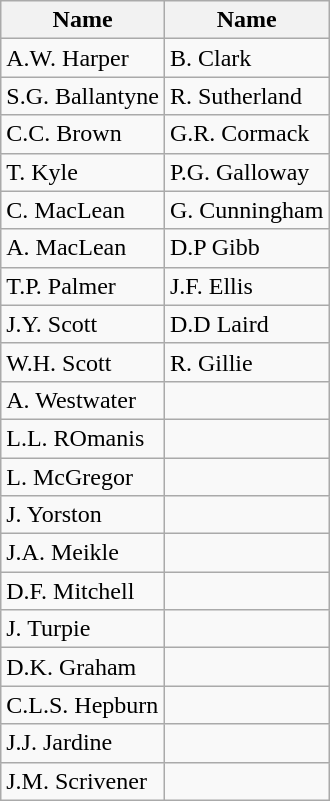<table class="wikitable">
<tr>
<th>Name</th>
<th>Name</th>
</tr>
<tr>
<td>A.W. Harper</td>
<td>B. Clark</td>
</tr>
<tr>
<td>S.G. Ballantyne</td>
<td>R. Sutherland</td>
</tr>
<tr>
<td>C.C. Brown</td>
<td>G.R. Cormack</td>
</tr>
<tr>
<td>T. Kyle</td>
<td>P.G. Galloway</td>
</tr>
<tr>
<td>C. MacLean</td>
<td>G. Cunningham</td>
</tr>
<tr>
<td>A. MacLean</td>
<td>D.P Gibb</td>
</tr>
<tr>
<td>T.P. Palmer</td>
<td>J.F. Ellis</td>
</tr>
<tr>
<td>J.Y. Scott</td>
<td>D.D Laird</td>
</tr>
<tr>
<td>W.H. Scott</td>
<td>R. Gillie</td>
</tr>
<tr>
<td>A. Westwater</td>
<td></td>
</tr>
<tr>
<td>L.L. ROmanis</td>
<td></td>
</tr>
<tr>
<td>L. McGregor</td>
<td></td>
</tr>
<tr>
<td>J. Yorston</td>
<td></td>
</tr>
<tr>
<td>J.A. Meikle</td>
<td></td>
</tr>
<tr>
<td>D.F. Mitchell</td>
<td></td>
</tr>
<tr>
<td>J. Turpie</td>
<td></td>
</tr>
<tr>
<td>D.K. Graham</td>
<td></td>
</tr>
<tr>
<td>C.L.S. Hepburn</td>
<td></td>
</tr>
<tr>
<td>J.J. Jardine</td>
<td></td>
</tr>
<tr>
<td>J.M. Scrivener</td>
<td></td>
</tr>
</table>
